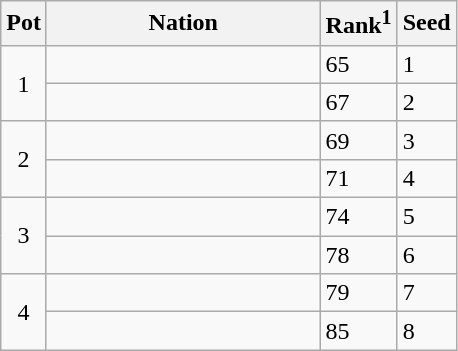<table class="wikitable">
<tr>
<th>Pot</th>
<th width="175">Nation</th>
<th>Rank<sup>1</sup></th>
<th>Seed</th>
</tr>
<tr>
<td rowspan=2 style="text-align:center;">1</td>
<td></td>
<td>65</td>
<td>1</td>
</tr>
<tr>
<td></td>
<td>67</td>
<td>2</td>
</tr>
<tr>
<td rowspan=2 style="text-align:center;">2</td>
<td></td>
<td>69</td>
<td>3</td>
</tr>
<tr>
<td></td>
<td>71</td>
<td>4</td>
</tr>
<tr>
<td rowspan=2 style="text-align:center;">3</td>
<td></td>
<td>74</td>
<td>5</td>
</tr>
<tr>
<td></td>
<td>78</td>
<td>6</td>
</tr>
<tr>
<td rowspan=2 style="text-align:center;">4</td>
<td></td>
<td>79</td>
<td>7</td>
</tr>
<tr>
<td></td>
<td>85</td>
<td>8</td>
</tr>
</table>
